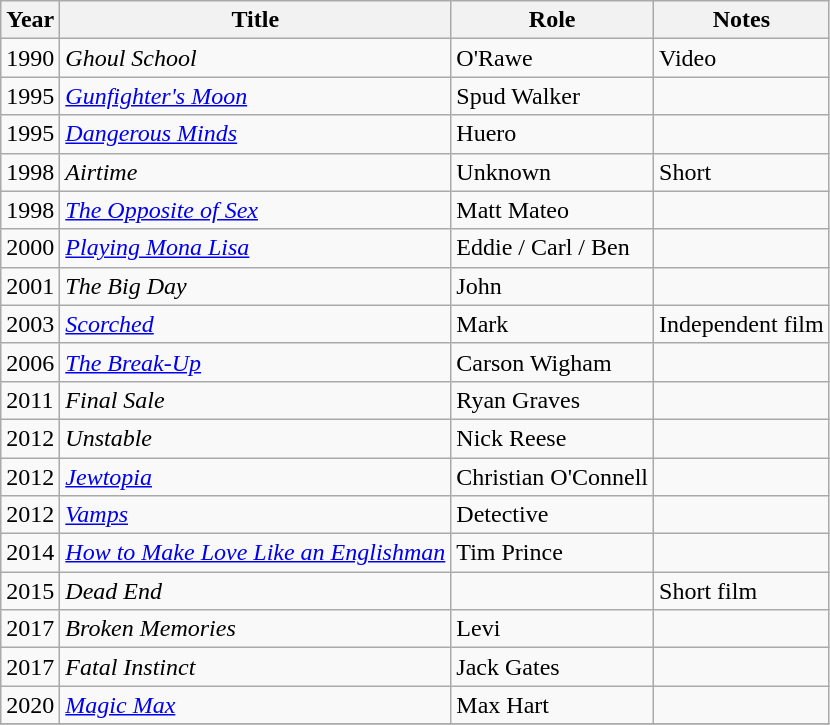<table class="wikitable sortable">
<tr>
<th>Year</th>
<th>Title</th>
<th>Role</th>
<th class="unsortable">Notes</th>
</tr>
<tr>
<td>1990</td>
<td><em>Ghoul School</em></td>
<td>O'Rawe</td>
<td>Video</td>
</tr>
<tr>
<td>1995</td>
<td><em><a href='#'>Gunfighter's Moon</a></em></td>
<td>Spud Walker</td>
<td></td>
</tr>
<tr>
<td>1995</td>
<td><em><a href='#'>Dangerous Minds</a></em></td>
<td>Huero</td>
<td></td>
</tr>
<tr>
<td>1998</td>
<td><em>Airtime</em></td>
<td>Unknown</td>
<td>Short</td>
</tr>
<tr>
<td>1998</td>
<td><em><a href='#'>The Opposite of Sex</a></em></td>
<td>Matt Mateo</td>
<td></td>
</tr>
<tr>
<td>2000</td>
<td><em><a href='#'>Playing Mona Lisa</a></em></td>
<td>Eddie / Carl / Ben</td>
<td></td>
</tr>
<tr>
<td>2001</td>
<td><em>The Big Day</em></td>
<td>John</td>
<td></td>
</tr>
<tr>
<td>2003</td>
<td><em><a href='#'>Scorched</a></em></td>
<td>Mark</td>
<td>Independent film</td>
</tr>
<tr>
<td>2006</td>
<td><em><a href='#'>The Break-Up</a></em></td>
<td>Carson Wigham</td>
<td></td>
</tr>
<tr>
<td>2011</td>
<td><em>Final Sale</em></td>
<td>Ryan Graves</td>
<td></td>
</tr>
<tr>
<td>2012</td>
<td><em>Unstable</em></td>
<td>Nick Reese</td>
<td></td>
</tr>
<tr>
<td>2012</td>
<td><em><a href='#'>Jewtopia</a></em></td>
<td>Christian O'Connell</td>
<td></td>
</tr>
<tr>
<td>2012</td>
<td><em><a href='#'>Vamps</a></em></td>
<td>Detective</td>
<td></td>
</tr>
<tr>
<td>2014</td>
<td><em><a href='#'>How to Make Love Like an Englishman</a></em></td>
<td>Tim Prince</td>
<td></td>
</tr>
<tr>
<td>2015</td>
<td><em>Dead End</em></td>
<td></td>
<td>Short film</td>
</tr>
<tr>
<td>2017</td>
<td><em>Broken Memories</em></td>
<td>Levi</td>
<td></td>
</tr>
<tr>
<td>2017</td>
<td><em>Fatal Instinct</em></td>
<td>Jack Gates</td>
<td></td>
</tr>
<tr>
<td>2020</td>
<td><em><a href='#'>Magic Max</a></em></td>
<td>Max Hart</td>
<td></td>
</tr>
<tr>
</tr>
</table>
